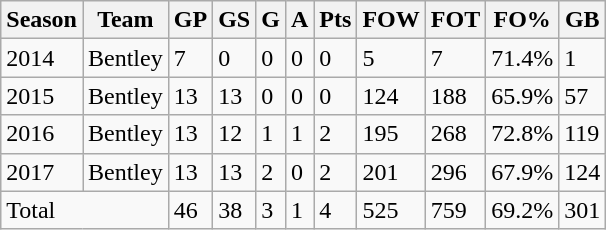<table class="wikitable">
<tr>
<th>Season</th>
<th>Team</th>
<th>GP</th>
<th>GS</th>
<th>G</th>
<th>A</th>
<th>Pts</th>
<th>FOW</th>
<th>FOT</th>
<th>FO%</th>
<th>GB</th>
</tr>
<tr>
<td>2014</td>
<td>Bentley</td>
<td>7</td>
<td>0</td>
<td>0</td>
<td>0</td>
<td>0</td>
<td>5</td>
<td>7</td>
<td>71.4%</td>
<td>1</td>
</tr>
<tr>
<td>2015</td>
<td>Bentley</td>
<td>13</td>
<td>13</td>
<td>0</td>
<td>0</td>
<td>0</td>
<td>124</td>
<td>188</td>
<td>65.9%</td>
<td>57</td>
</tr>
<tr>
<td>2016</td>
<td>Bentley</td>
<td>13</td>
<td>12</td>
<td>1</td>
<td>1</td>
<td>2</td>
<td>195</td>
<td>268</td>
<td>72.8%</td>
<td>119</td>
</tr>
<tr>
<td>2017</td>
<td>Bentley</td>
<td>13</td>
<td>13</td>
<td>2</td>
<td>0</td>
<td>2</td>
<td>201</td>
<td>296</td>
<td>67.9%</td>
<td>124</td>
</tr>
<tr>
<td colspan="2">Total</td>
<td>46</td>
<td>38</td>
<td>3</td>
<td>1</td>
<td>4</td>
<td>525</td>
<td>759</td>
<td>69.2%</td>
<td>301</td>
</tr>
</table>
